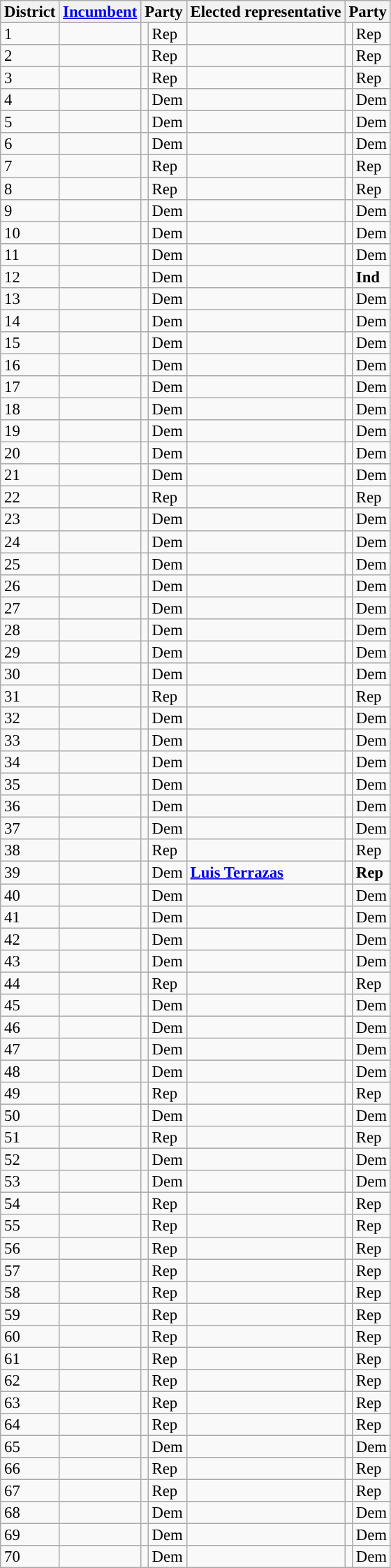<table class="wikitable sortable" style="font-size:95%;line-height:14px;">
<tr>
<th>District</th>
<th><a href='#'>Incumbent</a></th>
<th colspan=2>Party</th>
<th>Elected representative</th>
<th colspan=2>Party</th>
</tr>
<tr>
<td>1</td>
<td></td>
<td style="background:"></td>
<td>Rep</td>
<td></td>
<td style="background:"></td>
<td>Rep</td>
</tr>
<tr>
<td>2</td>
<td></td>
<td style="background:"></td>
<td>Rep</td>
<td></td>
<td style="background:"></td>
<td>Rep</td>
</tr>
<tr>
<td>3</td>
<td></td>
<td style="background:"></td>
<td>Rep</td>
<td></td>
<td style="background:"></td>
<td>Rep</td>
</tr>
<tr>
<td>4</td>
<td></td>
<td style="background:"></td>
<td>Dem</td>
<td></td>
<td style="background:"></td>
<td>Dem</td>
</tr>
<tr>
<td>5</td>
<td></td>
<td style="background:"></td>
<td>Dem</td>
<td></td>
<td style="background:"></td>
<td>Dem</td>
</tr>
<tr>
<td>6</td>
<td></td>
<td style="background:"></td>
<td>Dem</td>
<td></td>
<td style="background:"></td>
<td>Dem</td>
</tr>
<tr>
<td>7</td>
<td></td>
<td style="background:"></td>
<td>Rep</td>
<td></td>
<td style="background:"></td>
<td>Rep</td>
</tr>
<tr>
<td>8</td>
<td></td>
<td style="background:"></td>
<td>Rep</td>
<td></td>
<td style="background:"></td>
<td>Rep</td>
</tr>
<tr>
<td>9</td>
<td></td>
<td style="background:"></td>
<td>Dem</td>
<td></td>
<td style="background:"></td>
<td>Dem</td>
</tr>
<tr>
<td>10</td>
<td></td>
<td style="background:"></td>
<td>Dem</td>
<td></td>
<td style="background:"></td>
<td>Dem</td>
</tr>
<tr>
<td>11</td>
<td></td>
<td style="background:"></td>
<td>Dem</td>
<td></td>
<td style="background:"></td>
<td>Dem</td>
</tr>
<tr>
<td>12</td>
<td></td>
<td style="background:"></td>
<td>Dem</td>
<td><strong></strong></td>
<td style="background:"></td>
<td><strong>Ind</strong></td>
</tr>
<tr>
<td>13</td>
<td></td>
<td style="background:"></td>
<td>Dem</td>
<td></td>
<td style="background:"></td>
<td>Dem</td>
</tr>
<tr>
<td>14</td>
<td></td>
<td style="background:"></td>
<td>Dem</td>
<td></td>
<td style="background:"></td>
<td>Dem</td>
</tr>
<tr>
<td>15</td>
<td></td>
<td style="background:"></td>
<td>Dem</td>
<td></td>
<td style="background:"></td>
<td>Dem</td>
</tr>
<tr>
<td>16</td>
<td></td>
<td style="background:"></td>
<td>Dem</td>
<td></td>
<td style="background:"></td>
<td>Dem</td>
</tr>
<tr>
<td>17</td>
<td></td>
<td style="background:"></td>
<td>Dem</td>
<td></td>
<td style="background:"></td>
<td>Dem</td>
</tr>
<tr>
<td>18</td>
<td></td>
<td style="background:"></td>
<td>Dem</td>
<td></td>
<td style="background:"></td>
<td>Dem</td>
</tr>
<tr>
<td>19</td>
<td></td>
<td style="background:"></td>
<td>Dem</td>
<td></td>
<td style="background:"></td>
<td>Dem</td>
</tr>
<tr>
<td>20</td>
<td></td>
<td style="background:"></td>
<td>Dem</td>
<td></td>
<td style="background:"></td>
<td>Dem</td>
</tr>
<tr>
<td>21</td>
<td></td>
<td style="background:"></td>
<td>Dem</td>
<td></td>
<td style="background:"></td>
<td>Dem</td>
</tr>
<tr>
<td>22</td>
<td></td>
<td style="background:"></td>
<td>Rep</td>
<td></td>
<td style="background:"></td>
<td>Rep</td>
</tr>
<tr>
<td>23</td>
<td></td>
<td style="background:"></td>
<td>Dem</td>
<td></td>
<td style="background:"></td>
<td>Dem</td>
</tr>
<tr>
<td>24</td>
<td></td>
<td style="background:"></td>
<td>Dem</td>
<td></td>
<td style="background:"></td>
<td>Dem</td>
</tr>
<tr>
<td>25</td>
<td></td>
<td style="background:"></td>
<td>Dem</td>
<td></td>
<td style="background:"></td>
<td>Dem</td>
</tr>
<tr>
<td>26</td>
<td></td>
<td style="background:"></td>
<td>Dem</td>
<td></td>
<td style="background:"></td>
<td>Dem</td>
</tr>
<tr>
<td>27</td>
<td></td>
<td style="background:"></td>
<td>Dem</td>
<td></td>
<td style="background:"></td>
<td>Dem</td>
</tr>
<tr>
<td>28</td>
<td></td>
<td style="background:"></td>
<td>Dem</td>
<td></td>
<td style="background:"></td>
<td>Dem</td>
</tr>
<tr>
<td>29</td>
<td></td>
<td style="background:"></td>
<td>Dem</td>
<td></td>
<td style="background:"></td>
<td>Dem</td>
</tr>
<tr>
<td>30</td>
<td></td>
<td style="background:"></td>
<td>Dem</td>
<td></td>
<td style="background:"></td>
<td>Dem</td>
</tr>
<tr>
<td>31</td>
<td></td>
<td style="background:"></td>
<td>Rep</td>
<td></td>
<td style="background:"></td>
<td>Rep</td>
</tr>
<tr>
<td>32</td>
<td></td>
<td style="background:"></td>
<td>Dem</td>
<td></td>
<td style="background:"></td>
<td>Dem</td>
</tr>
<tr>
<td>33</td>
<td></td>
<td style="background:"></td>
<td>Dem</td>
<td></td>
<td style="background:"></td>
<td>Dem</td>
</tr>
<tr>
<td>34</td>
<td></td>
<td style="background:"></td>
<td>Dem</td>
<td></td>
<td style="background:"></td>
<td>Dem</td>
</tr>
<tr>
<td>35</td>
<td></td>
<td style="background:"></td>
<td>Dem</td>
<td></td>
<td style="background:"></td>
<td>Dem</td>
</tr>
<tr>
<td>36</td>
<td></td>
<td style="background:"></td>
<td>Dem</td>
<td></td>
<td style="background:"></td>
<td>Dem</td>
</tr>
<tr>
<td>37</td>
<td></td>
<td style="background:"></td>
<td>Dem</td>
<td></td>
<td style="background:"></td>
<td>Dem</td>
</tr>
<tr>
<td>38</td>
<td></td>
<td style="background:"></td>
<td>Rep</td>
<td></td>
<td style="background:"></td>
<td>Rep</td>
</tr>
<tr>
<td>39</td>
<td></td>
<td style="background:"></td>
<td>Dem</td>
<td><strong><a href='#'>Luis Terrazas</a></strong></td>
<td style="background:"></td>
<td><strong>Rep</strong></td>
</tr>
<tr>
<td>40</td>
<td></td>
<td style="background:"></td>
<td>Dem</td>
<td></td>
<td style="background:"></td>
<td>Dem</td>
</tr>
<tr>
<td>41</td>
<td></td>
<td style="background:"></td>
<td>Dem</td>
<td></td>
<td style="background:"></td>
<td>Dem</td>
</tr>
<tr>
<td>42</td>
<td></td>
<td style="background:"></td>
<td>Dem</td>
<td></td>
<td style="background:"></td>
<td>Dem</td>
</tr>
<tr>
<td>43</td>
<td></td>
<td style="background:"></td>
<td>Dem</td>
<td></td>
<td style="background:"></td>
<td>Dem</td>
</tr>
<tr>
<td>44</td>
<td></td>
<td style="background:"></td>
<td>Rep</td>
<td></td>
<td style="background:"></td>
<td>Rep</td>
</tr>
<tr>
<td>45</td>
<td></td>
<td style="background:"></td>
<td>Dem</td>
<td></td>
<td style="background:"></td>
<td>Dem</td>
</tr>
<tr>
<td>46</td>
<td></td>
<td style="background:"></td>
<td>Dem</td>
<td></td>
<td style="background:"></td>
<td>Dem</td>
</tr>
<tr>
<td>47</td>
<td></td>
<td style="background:"></td>
<td>Dem</td>
<td></td>
<td style="background:"></td>
<td>Dem</td>
</tr>
<tr>
<td>48</td>
<td></td>
<td style="background:"></td>
<td>Dem</td>
<td></td>
<td style="background:"></td>
<td>Dem</td>
</tr>
<tr>
<td>49</td>
<td></td>
<td style="background:"></td>
<td>Rep</td>
<td></td>
<td style="background:"></td>
<td>Rep</td>
</tr>
<tr>
<td>50</td>
<td></td>
<td style="background:"></td>
<td>Dem</td>
<td></td>
<td style="background:"></td>
<td>Dem</td>
</tr>
<tr>
<td>51</td>
<td></td>
<td style="background:"></td>
<td>Rep</td>
<td></td>
<td style="background:"></td>
<td>Rep</td>
</tr>
<tr>
<td>52</td>
<td></td>
<td style="background:"></td>
<td>Dem</td>
<td></td>
<td style="background:"></td>
<td>Dem</td>
</tr>
<tr>
<td>53</td>
<td></td>
<td style="background:"></td>
<td>Dem</td>
<td></td>
<td style="background:"></td>
<td>Dem</td>
</tr>
<tr>
<td>54</td>
<td></td>
<td style="background:"></td>
<td>Rep</td>
<td></td>
<td style="background:"></td>
<td>Rep</td>
</tr>
<tr>
<td>55</td>
<td></td>
<td style="background:"></td>
<td>Rep</td>
<td></td>
<td style="background:"></td>
<td>Rep</td>
</tr>
<tr>
<td>56</td>
<td></td>
<td style="background:"></td>
<td>Rep</td>
<td></td>
<td style="background:"></td>
<td>Rep</td>
</tr>
<tr>
<td>57</td>
<td></td>
<td style="background:"></td>
<td>Rep</td>
<td></td>
<td style="background:"></td>
<td>Rep</td>
</tr>
<tr>
<td>58</td>
<td></td>
<td style="background:"></td>
<td>Rep</td>
<td></td>
<td style="background:"></td>
<td>Rep</td>
</tr>
<tr>
<td>59</td>
<td></td>
<td style="background:"></td>
<td>Rep</td>
<td></td>
<td style="background:"></td>
<td>Rep</td>
</tr>
<tr>
<td>60</td>
<td></td>
<td style="background:"></td>
<td>Rep</td>
<td></td>
<td style="background:"></td>
<td>Rep</td>
</tr>
<tr>
<td>61</td>
<td></td>
<td style="background:"></td>
<td>Rep</td>
<td></td>
<td style="background:"></td>
<td>Rep</td>
</tr>
<tr>
<td>62</td>
<td></td>
<td style="background:"></td>
<td>Rep</td>
<td></td>
<td style="background:"></td>
<td>Rep</td>
</tr>
<tr>
<td>63</td>
<td></td>
<td style="background:"></td>
<td>Rep</td>
<td></td>
<td style="background:"></td>
<td>Rep</td>
</tr>
<tr>
<td>64</td>
<td></td>
<td style="background:"></td>
<td>Rep</td>
<td></td>
<td style="background:"></td>
<td>Rep</td>
</tr>
<tr>
<td>65</td>
<td></td>
<td style="background:"></td>
<td>Dem</td>
<td></td>
<td style="background:"></td>
<td>Dem</td>
</tr>
<tr>
<td>66</td>
<td></td>
<td style="background:"></td>
<td>Rep</td>
<td></td>
<td style="background:"></td>
<td>Rep</td>
</tr>
<tr>
<td>67</td>
<td></td>
<td style="background:"></td>
<td>Rep</td>
<td></td>
<td style="background:"></td>
<td>Rep</td>
</tr>
<tr>
<td>68</td>
<td></td>
<td style="background:"></td>
<td>Dem</td>
<td></td>
<td style="background:"></td>
<td>Dem</td>
</tr>
<tr>
<td>69</td>
<td></td>
<td style="background:"></td>
<td>Dem</td>
<td></td>
<td style="background:"></td>
<td>Dem</td>
</tr>
<tr>
<td>70</td>
<td></td>
<td style="background:"></td>
<td>Dem</td>
<td></td>
<td style="background:"></td>
<td>Dem</td>
</tr>
</table>
